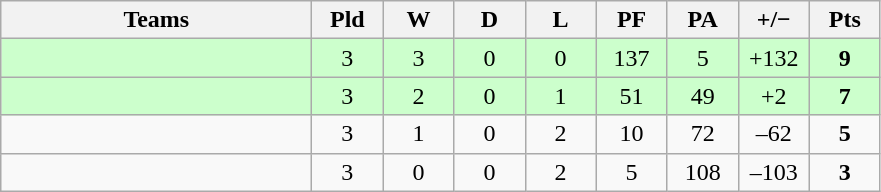<table class="wikitable" style="text-align: center;">
<tr>
<th width="200">Teams</th>
<th width="40">Pld</th>
<th width="40">W</th>
<th width="40">D</th>
<th width="40">L</th>
<th width="40">PF</th>
<th width="40">PA</th>
<th width="40">+/−</th>
<th width="40">Pts</th>
</tr>
<tr bgcolor=#ccffcc>
<td align=left></td>
<td>3</td>
<td>3</td>
<td>0</td>
<td>0</td>
<td>137</td>
<td>5</td>
<td>+132</td>
<td><strong>9</strong></td>
</tr>
<tr bgcolor=#ccffcc>
<td align=left></td>
<td>3</td>
<td>2</td>
<td>0</td>
<td>1</td>
<td>51</td>
<td>49</td>
<td>+2</td>
<td><strong>7</strong></td>
</tr>
<tr>
<td align=left></td>
<td>3</td>
<td>1</td>
<td>0</td>
<td>2</td>
<td>10</td>
<td>72</td>
<td>–62</td>
<td><strong>5</strong></td>
</tr>
<tr>
<td align=left></td>
<td>3</td>
<td>0</td>
<td>0</td>
<td>2</td>
<td>5</td>
<td>108</td>
<td>–103</td>
<td><strong>3</strong></td>
</tr>
</table>
